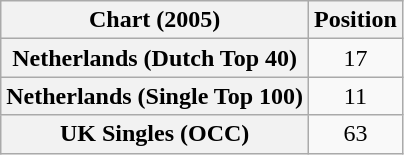<table class="wikitable sortable plainrowheaders" style="text-align:center">
<tr>
<th>Chart (2005)</th>
<th>Position</th>
</tr>
<tr>
<th scope="row">Netherlands (Dutch Top 40)</th>
<td>17</td>
</tr>
<tr>
<th scope="row">Netherlands (Single Top 100)</th>
<td>11</td>
</tr>
<tr>
<th scope="row">UK Singles (OCC)</th>
<td>63</td>
</tr>
</table>
